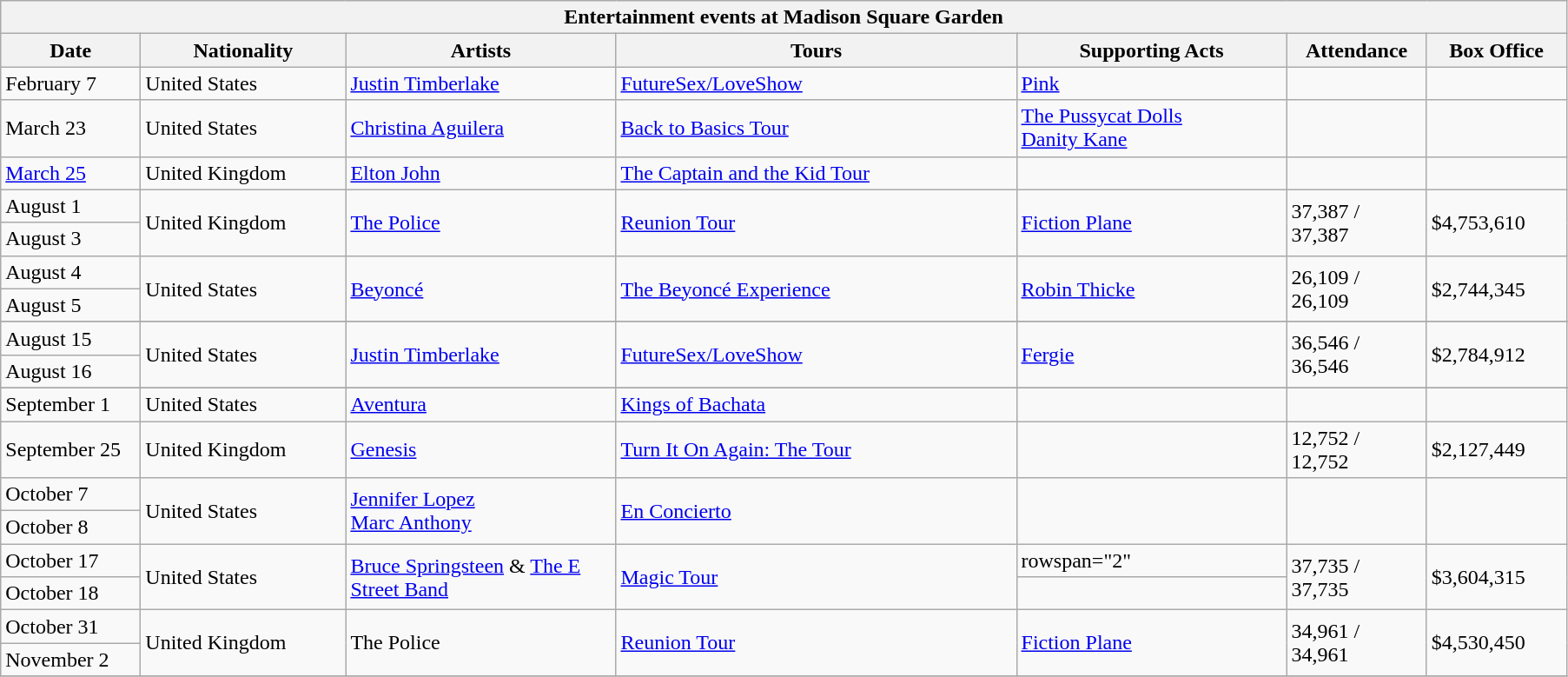<table class="wikitable">
<tr>
<th colspan="7">Entertainment events at Madison Square Garden</th>
</tr>
<tr>
<th width=100>Date</th>
<th width=150>Nationality</th>
<th width=200>Artists</th>
<th width=300>Tours</th>
<th width=200>Supporting Acts</th>
<th width=100>Attendance</th>
<th width=100>Box Office</th>
</tr>
<tr>
<td>February 7</td>
<td>United States</td>
<td><a href='#'>Justin Timberlake</a></td>
<td><a href='#'>FutureSex/LoveShow</a></td>
<td><a href='#'>Pink</a></td>
<td></td>
<td></td>
</tr>
<tr>
<td>March 23</td>
<td>United States</td>
<td><a href='#'>Christina Aguilera</a></td>
<td><a href='#'>Back to Basics Tour</a></td>
<td><a href='#'>The Pussycat Dolls</a><br><a href='#'>Danity Kane</a></td>
<td></td>
<td></td>
</tr>
<tr>
<td><a href='#'>March 25</a></td>
<td>United Kingdom</td>
<td><a href='#'>Elton John</a></td>
<td><a href='#'>The Captain and the Kid Tour</a></td>
<td></td>
<td></td>
<td></td>
</tr>
<tr>
<td>August 1</td>
<td rowspan=2>United Kingdom</td>
<td rowspan=2><a href='#'>The Police</a></td>
<td rowspan=2><a href='#'>Reunion Tour</a></td>
<td rowspan=2><a href='#'>Fiction Plane</a></td>
<td rowspan=2>37,387 / 37,387</td>
<td rowspan=2>$4,753,610</td>
</tr>
<tr>
<td>August 3</td>
</tr>
<tr>
<td>August 4</td>
<td rowspan=2>United States</td>
<td rowspan=2><a href='#'>Beyoncé</a></td>
<td rowspan=2><a href='#'>The Beyoncé Experience</a></td>
<td rowspan=2><a href='#'>Robin Thicke</a></td>
<td rowspan=2>26,109 / 26,109</td>
<td rowspan=2>$2,744,345</td>
</tr>
<tr>
<td>August 5</td>
</tr>
<tr>
</tr>
<tr>
<td>August 15</td>
<td rowspan=2>United States</td>
<td rowspan=2><a href='#'>Justin Timberlake</a></td>
<td rowspan=2><a href='#'>FutureSex/LoveShow</a></td>
<td rowspan=2><a href='#'>Fergie</a></td>
<td rowspan=2>36,546 / 36,546</td>
<td rowspan=2>$2,784,912</td>
</tr>
<tr>
<td>August 16</td>
</tr>
<tr>
</tr>
<tr>
<td>September 1</td>
<td>United States</td>
<td><a href='#'>Aventura</a></td>
<td><a href='#'>Kings of Bachata</a></td>
<td></td>
<td></td>
<td></td>
</tr>
<tr>
<td>September 25</td>
<td>United Kingdom</td>
<td><a href='#'>Genesis</a></td>
<td><a href='#'>Turn It On Again: The Tour</a></td>
<td></td>
<td>12,752 / 12,752</td>
<td>$2,127,449</td>
</tr>
<tr>
<td>October 7</td>
<td rowspan=2>United States</td>
<td rowspan=2><a href='#'>Jennifer Lopez</a><br><a href='#'>Marc Anthony</a></td>
<td rowspan=2><a href='#'>En Concierto</a></td>
<td rowspan=2></td>
<td rowspan=2></td>
<td rowspan=2></td>
</tr>
<tr>
<td>October 8</td>
</tr>
<tr>
<td>October 17</td>
<td rowspan="2">United States</td>
<td rowspan="2"><a href='#'>Bruce Springsteen</a> & <a href='#'>The E Street Band</a></td>
<td rowspan="2"><a href='#'>Magic Tour</a></td>
<td>rowspan="2" </td>
<td rowspan="2">37,735 / 37,735</td>
<td rowspan="2">$3,604,315</td>
</tr>
<tr>
<td>October 18</td>
</tr>
<tr>
<td>October 31</td>
<td rowspan=2>United Kingdom</td>
<td rowspan=2>The Police</td>
<td rowspan=2><a href='#'>Reunion Tour</a></td>
<td rowspan=2><a href='#'>Fiction Plane</a></td>
<td rowspan=2>34,961 / 34,961</td>
<td rowspan=2>$4,530,450</td>
</tr>
<tr>
<td>November 2</td>
</tr>
<tr>
</tr>
</table>
